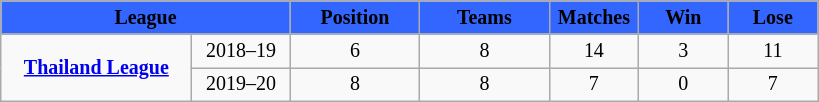<table class="wikitable" style= "text-align:center; font-size:10pt;">
<tr style= "background: #3366FF; font-weight:bold;">
<td colspan="2" style="width:14em;"><span>League</span></td>
<td style="width:6em;"><span>Position</span></td>
<td style="width:6em;"><span>Teams</span></td>
<td style="width:4em;"><span>Matches</span></td>
<td style="width:4em;"><span>Win</span></td>
<td style="width:4em;"><span>Lose</span></td>
</tr>
<tr>
<td rowspan="2"><strong><a href='#'>Thailand League</a></strong></td>
<td>2018–19</td>
<td>6</td>
<td align="center">8</td>
<td align="center">14</td>
<td align="center">3</td>
<td align="center">11</td>
</tr>
<tr>
<td>2019–20</td>
<td align="center">8</td>
<td align="center">8</td>
<td align="center">7</td>
<td align="center">0</td>
<td align="center">7</td>
</tr>
</table>
